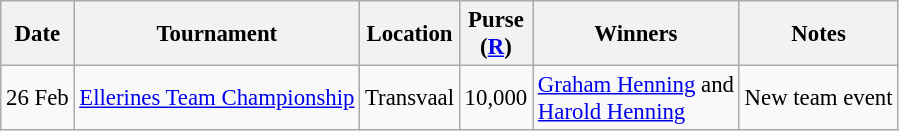<table class="wikitable" style="font-size:95%">
<tr>
<th>Date</th>
<th>Tournament</th>
<th>Location</th>
<th>Purse<br>(<a href='#'>R</a>)</th>
<th>Winners</th>
<th>Notes</th>
</tr>
<tr>
<td>26 Feb</td>
<td><a href='#'>Ellerines Team Championship</a></td>
<td>Transvaal</td>
<td align=right>10,000</td>
<td> <a href='#'>Graham Henning</a> and<br> <a href='#'>Harold Henning</a></td>
<td>New team event</td>
</tr>
</table>
